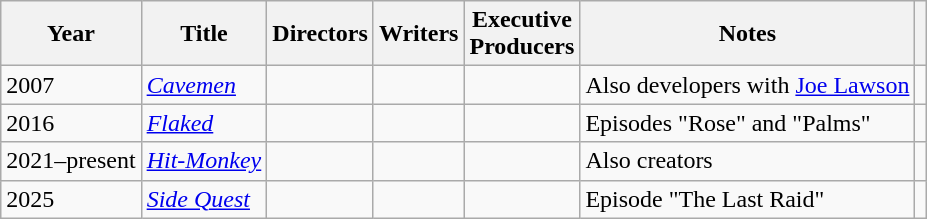<table class="wikitable">
<tr>
<th>Year</th>
<th>Title</th>
<th>Directors</th>
<th>Writers</th>
<th>Executive<br>Producers</th>
<th>Notes</th>
<th></th>
</tr>
<tr>
<td>2007</td>
<td><em><a href='#'>Cavemen</a></em></td>
<td></td>
<td></td>
<td></td>
<td>Also developers with <a href='#'>Joe Lawson</a><br></td>
<td align="center"></td>
</tr>
<tr>
<td>2016</td>
<td><em><a href='#'>Flaked</a></em></td>
<td></td>
<td></td>
<td></td>
<td>Episodes "Rose" and "Palms"</td>
<td align="center"></td>
</tr>
<tr>
<td>2021–present</td>
<td><em><a href='#'>Hit-Monkey</a></em></td>
<td></td>
<td></td>
<td></td>
<td>Also creators</td>
<td align="center"></td>
</tr>
<tr>
<td>2025</td>
<td><em><a href='#'>Side Quest</a></em></td>
<td></td>
<td></td>
<td></td>
<td>Episode "The Last Raid"</td>
</tr>
</table>
